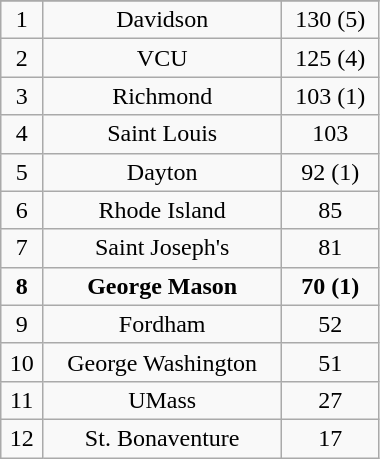<table class="wikitable" style="width: 20%;text-align: center;">
<tr align="center">
</tr>
<tr align="center">
<td>1</td>
<td>Davidson</td>
<td>130 (5)</td>
</tr>
<tr>
<td>2</td>
<td>VCU</td>
<td>125 (4)</td>
</tr>
<tr>
<td>3</td>
<td>Richmond</td>
<td>103 (1)</td>
</tr>
<tr>
<td>4</td>
<td>Saint Louis</td>
<td>103</td>
</tr>
<tr>
<td>5</td>
<td>Dayton</td>
<td>92 (1)</td>
</tr>
<tr>
<td>6</td>
<td>Rhode Island</td>
<td>85</td>
</tr>
<tr>
<td>7</td>
<td>Saint Joseph's</td>
<td>81</td>
</tr>
<tr>
<td><strong>8</strong></td>
<td><strong>George Mason</strong></td>
<td><strong>70 (1)</strong></td>
</tr>
<tr>
<td>9</td>
<td>Fordham</td>
<td>52</td>
</tr>
<tr>
<td>10</td>
<td>George Washington</td>
<td>51</td>
</tr>
<tr>
<td>11</td>
<td>UMass</td>
<td>27</td>
</tr>
<tr>
<td>12</td>
<td>St. Bonaventure</td>
<td>17</td>
</tr>
</table>
